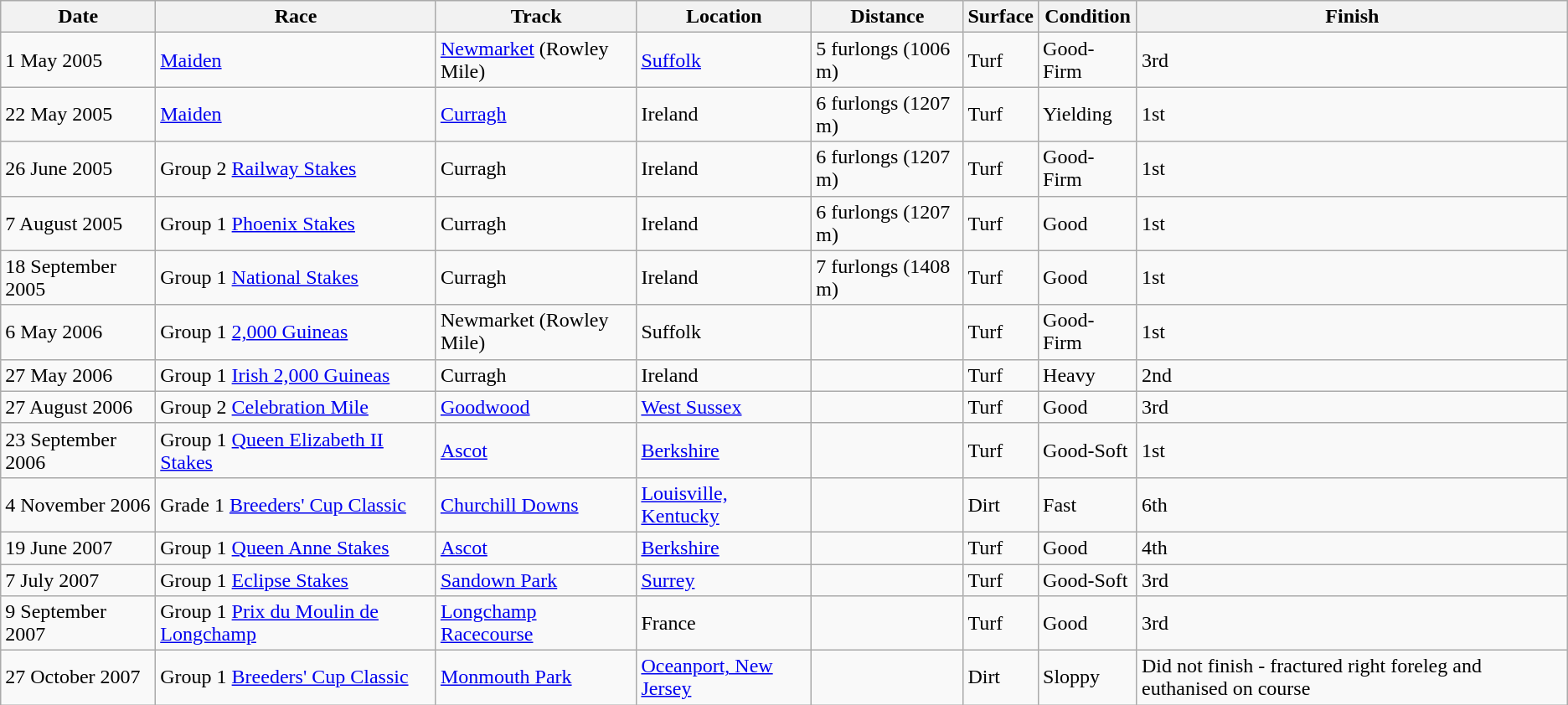<table class="wikitable">
<tr>
<th>Date</th>
<th>Race</th>
<th>Track</th>
<th>Location</th>
<th>Distance</th>
<th>Surface</th>
<th>Condition</th>
<th>Finish</th>
</tr>
<tr>
<td>1 May 2005</td>
<td><a href='#'>Maiden</a></td>
<td><a href='#'>Newmarket</a> (Rowley Mile)</td>
<td><a href='#'>Suffolk</a></td>
<td>5 furlongs (1006 m)</td>
<td>Turf</td>
<td>Good-Firm</td>
<td>3rd</td>
</tr>
<tr>
<td nowrap>22 May 2005</td>
<td><a href='#'>Maiden</a></td>
<td><a href='#'>Curragh</a></td>
<td>Ireland</td>
<td>6 furlongs (1207 m)</td>
<td>Turf</td>
<td>Yielding</td>
<td>1st</td>
</tr>
<tr>
<td>26 June 2005</td>
<td>Group 2 <a href='#'>Railway Stakes</a></td>
<td>Curragh</td>
<td>Ireland</td>
<td>6 furlongs (1207 m)</td>
<td>Turf</td>
<td>Good-Firm</td>
<td>1st</td>
</tr>
<tr>
<td>7 August 2005</td>
<td>Group 1 <a href='#'>Phoenix Stakes</a></td>
<td>Curragh</td>
<td>Ireland</td>
<td>6 furlongs (1207 m)</td>
<td>Turf</td>
<td>Good</td>
<td>1st</td>
</tr>
<tr>
<td>18 September 2005</td>
<td>Group 1 <a href='#'>National Stakes</a></td>
<td>Curragh</td>
<td>Ireland</td>
<td>7 furlongs (1408 m)</td>
<td>Turf</td>
<td>Good</td>
<td>1st</td>
</tr>
<tr>
<td>6 May 2006</td>
<td>Group 1 <a href='#'>2,000 Guineas</a></td>
<td>Newmarket (Rowley Mile)</td>
<td>Suffolk</td>
<td></td>
<td>Turf</td>
<td>Good-Firm</td>
<td>1st</td>
</tr>
<tr>
<td>27 May 2006</td>
<td>Group 1 <a href='#'>Irish 2,000 Guineas</a></td>
<td>Curragh</td>
<td>Ireland</td>
<td></td>
<td>Turf</td>
<td>Heavy</td>
<td>2nd</td>
</tr>
<tr>
<td>27 August 2006</td>
<td>Group 2 <a href='#'>Celebration Mile</a></td>
<td><a href='#'>Goodwood</a></td>
<td><a href='#'>West Sussex</a></td>
<td></td>
<td>Turf</td>
<td>Good</td>
<td>3rd</td>
</tr>
<tr>
<td>23 September 2006</td>
<td>Group 1 <a href='#'>Queen Elizabeth II Stakes</a></td>
<td><a href='#'>Ascot</a></td>
<td><a href='#'>Berkshire</a></td>
<td></td>
<td>Turf</td>
<td>Good-Soft</td>
<td>1st</td>
</tr>
<tr>
<td>4 November 2006</td>
<td>Grade 1 <a href='#'>Breeders' Cup Classic</a></td>
<td><a href='#'>Churchill Downs</a></td>
<td><a href='#'>Louisville, Kentucky</a></td>
<td></td>
<td>Dirt</td>
<td>Fast</td>
<td>6th</td>
</tr>
<tr>
<td>19 June 2007</td>
<td>Group 1 <a href='#'>Queen Anne Stakes</a></td>
<td><a href='#'>Ascot</a></td>
<td><a href='#'>Berkshire</a></td>
<td></td>
<td>Turf</td>
<td>Good</td>
<td>4th</td>
</tr>
<tr>
<td>7 July 2007</td>
<td>Group 1 <a href='#'>Eclipse Stakes</a></td>
<td><a href='#'>Sandown Park</a></td>
<td><a href='#'>Surrey</a></td>
<td></td>
<td>Turf</td>
<td>Good-Soft</td>
<td>3rd</td>
</tr>
<tr>
<td>9 September 2007</td>
<td>Group 1 <a href='#'>Prix du Moulin de Longchamp</a></td>
<td><a href='#'>Longchamp Racecourse</a></td>
<td>France</td>
<td></td>
<td>Turf</td>
<td>Good</td>
<td>3rd</td>
</tr>
<tr>
<td>27 October 2007</td>
<td>Group 1 <a href='#'>Breeders' Cup Classic</a></td>
<td><a href='#'>Monmouth Park</a></td>
<td><a href='#'>Oceanport, New Jersey</a></td>
<td></td>
<td>Dirt</td>
<td>Sloppy</td>
<td>Did not finish - fractured right foreleg and euthanised on course</td>
</tr>
</table>
